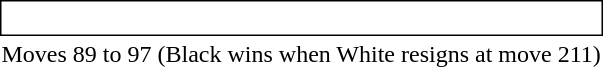<table style="margin:1em">
<tr>
<td style="border: solid thin; padding: 2px;"><br></td>
</tr>
<tr>
<td style="text-align:center">Moves 89 to 97 (Black wins when White resigns at move 211)</td>
</tr>
</table>
